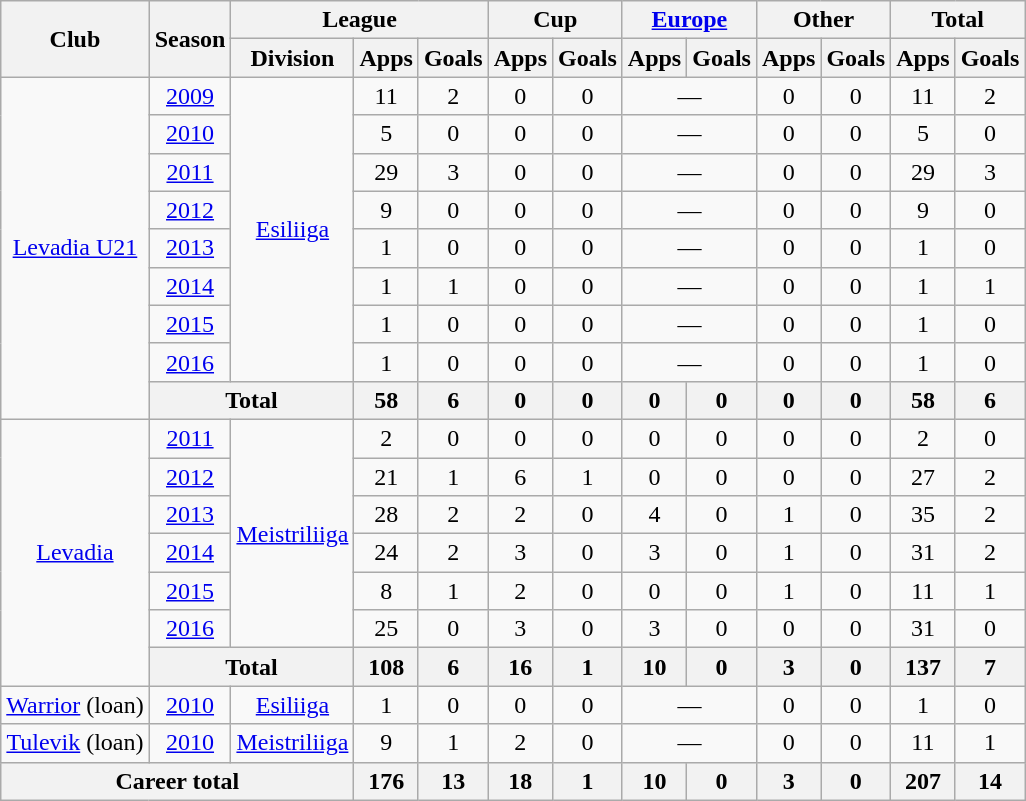<table class="wikitable" style="text-align: center;">
<tr>
<th rowspan="2">Club</th>
<th rowspan="2">Season</th>
<th colspan="3">League</th>
<th colspan="2">Cup</th>
<th colspan="2"><a href='#'>Europe</a></th>
<th colspan="2">Other</th>
<th colspan="2">Total</th>
</tr>
<tr>
<th>Division</th>
<th>Apps</th>
<th>Goals</th>
<th>Apps</th>
<th>Goals</th>
<th>Apps</th>
<th>Goals</th>
<th>Apps</th>
<th>Goals</th>
<th>Apps</th>
<th>Goals</th>
</tr>
<tr>
<td rowspan="9"><a href='#'>Levadia U21</a></td>
<td><a href='#'>2009</a></td>
<td rowspan="8"><a href='#'>Esiliiga</a></td>
<td>11</td>
<td>2</td>
<td>0</td>
<td>0</td>
<td colspan="2">—</td>
<td>0</td>
<td>0</td>
<td>11</td>
<td>2</td>
</tr>
<tr>
<td><a href='#'>2010</a></td>
<td>5</td>
<td>0</td>
<td>0</td>
<td>0</td>
<td colspan="2">—</td>
<td>0</td>
<td>0</td>
<td>5</td>
<td>0</td>
</tr>
<tr>
<td><a href='#'>2011</a></td>
<td>29</td>
<td>3</td>
<td>0</td>
<td>0</td>
<td colspan="2">—</td>
<td>0</td>
<td>0</td>
<td>29</td>
<td>3</td>
</tr>
<tr>
<td><a href='#'>2012</a></td>
<td>9</td>
<td>0</td>
<td>0</td>
<td>0</td>
<td colspan="2">—</td>
<td>0</td>
<td>0</td>
<td>9</td>
<td>0</td>
</tr>
<tr>
<td><a href='#'>2013</a></td>
<td>1</td>
<td>0</td>
<td>0</td>
<td>0</td>
<td colspan="2">—</td>
<td>0</td>
<td>0</td>
<td>1</td>
<td>0</td>
</tr>
<tr>
<td><a href='#'>2014</a></td>
<td>1</td>
<td>1</td>
<td>0</td>
<td>0</td>
<td colspan="2">—</td>
<td>0</td>
<td>0</td>
<td>1</td>
<td>1</td>
</tr>
<tr>
<td><a href='#'>2015</a></td>
<td>1</td>
<td>0</td>
<td>0</td>
<td>0</td>
<td colspan="2">—</td>
<td>0</td>
<td>0</td>
<td>1</td>
<td>0</td>
</tr>
<tr>
<td><a href='#'>2016</a></td>
<td>1</td>
<td>0</td>
<td>0</td>
<td>0</td>
<td colspan="2">—</td>
<td>0</td>
<td>0</td>
<td>1</td>
<td>0</td>
</tr>
<tr>
<th colspan="2">Total</th>
<th>58</th>
<th>6</th>
<th>0</th>
<th>0</th>
<th>0</th>
<th>0</th>
<th>0</th>
<th>0</th>
<th>58</th>
<th>6</th>
</tr>
<tr>
<td rowspan="7"><a href='#'>Levadia</a></td>
<td><a href='#'>2011</a></td>
<td rowspan="6"><a href='#'>Meistriliiga</a></td>
<td>2</td>
<td>0</td>
<td>0</td>
<td>0</td>
<td>0</td>
<td>0</td>
<td>0</td>
<td>0</td>
<td>2</td>
<td>0</td>
</tr>
<tr>
<td><a href='#'>2012</a></td>
<td>21</td>
<td>1</td>
<td>6</td>
<td>1</td>
<td>0</td>
<td>0</td>
<td>0</td>
<td>0</td>
<td>27</td>
<td>2</td>
</tr>
<tr>
<td><a href='#'>2013</a></td>
<td>28</td>
<td>2</td>
<td>2</td>
<td>0</td>
<td>4</td>
<td>0</td>
<td>1</td>
<td>0</td>
<td>35</td>
<td>2</td>
</tr>
<tr>
<td><a href='#'>2014</a></td>
<td>24</td>
<td>2</td>
<td>3</td>
<td>0</td>
<td>3</td>
<td>0</td>
<td>1</td>
<td>0</td>
<td>31</td>
<td>2</td>
</tr>
<tr>
<td><a href='#'>2015</a></td>
<td>8</td>
<td>1</td>
<td>2</td>
<td>0</td>
<td>0</td>
<td>0</td>
<td>1</td>
<td>0</td>
<td>11</td>
<td>1</td>
</tr>
<tr>
<td><a href='#'>2016</a></td>
<td>25</td>
<td>0</td>
<td>3</td>
<td>0</td>
<td>3</td>
<td>0</td>
<td>0</td>
<td>0</td>
<td>31</td>
<td>0</td>
</tr>
<tr>
<th colspan="2">Total</th>
<th>108</th>
<th>6</th>
<th>16</th>
<th>1</th>
<th>10</th>
<th>0</th>
<th>3</th>
<th>0</th>
<th>137</th>
<th>7</th>
</tr>
<tr>
<td><a href='#'>Warrior</a> (loan)</td>
<td><a href='#'>2010</a></td>
<td><a href='#'>Esiliiga</a></td>
<td>1</td>
<td>0</td>
<td>0</td>
<td>0</td>
<td colspan="2">—</td>
<td>0</td>
<td>0</td>
<td>1</td>
<td>0</td>
</tr>
<tr>
<td><a href='#'>Tulevik</a> (loan)</td>
<td><a href='#'>2010</a></td>
<td><a href='#'>Meistriliiga</a></td>
<td>9</td>
<td>1</td>
<td>2</td>
<td>0</td>
<td colspan="2">—</td>
<td>0</td>
<td>0</td>
<td>11</td>
<td>1</td>
</tr>
<tr>
<th colspan="3">Career total</th>
<th>176</th>
<th>13</th>
<th>18</th>
<th>1</th>
<th>10</th>
<th>0</th>
<th>3</th>
<th>0</th>
<th>207</th>
<th>14</th>
</tr>
</table>
